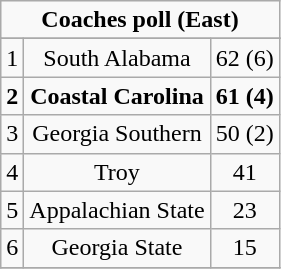<table class="wikitable">
<tr align="center">
<td align="center" Colspan="3"><strong>Coaches poll (East)</strong></td>
</tr>
<tr align="center">
</tr>
<tr align="center">
<td>1</td>
<td>South Alabama</td>
<td>62 (6)</td>
</tr>
<tr align="center">
<td><strong>2</strong></td>
<td><strong>Coastal Carolina</strong></td>
<td><strong>61 (4)</strong></td>
</tr>
<tr align="center">
<td>3</td>
<td>Georgia Southern</td>
<td>50 (2)</td>
</tr>
<tr align="center">
<td>4</td>
<td>Troy</td>
<td>41</td>
</tr>
<tr align="center">
<td>5</td>
<td>Appalachian State</td>
<td>23</td>
</tr>
<tr align="center">
<td>6</td>
<td>Georgia State</td>
<td>15</td>
</tr>
<tr align="center">
</tr>
</table>
